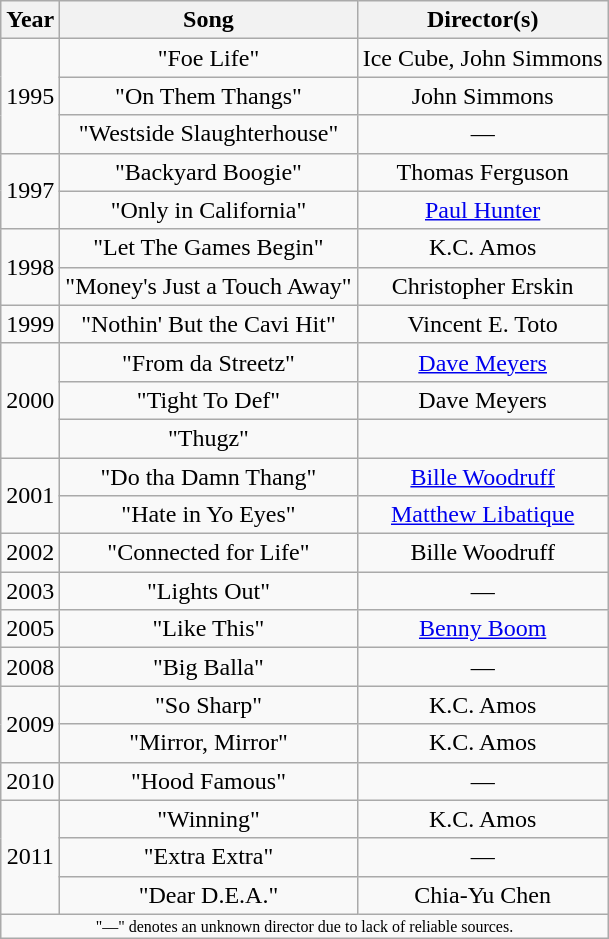<table class="wikitable plainrowheaders" style="text-align:center;">
<tr>
<th>Year</th>
<th>Song</th>
<th>Director(s)</th>
</tr>
<tr>
<td rowspan="3">1995</td>
<td>"Foe Life"</td>
<td>Ice Cube, John Simmons</td>
</tr>
<tr>
<td>"On Them Thangs"</td>
<td>John Simmons</td>
</tr>
<tr>
<td>"Westside Slaughterhouse"</td>
<td>—</td>
</tr>
<tr>
<td rowspan="2">1997</td>
<td>"Backyard Boogie"</td>
<td>Thomas Ferguson</td>
</tr>
<tr>
<td>"Only in California"</td>
<td><a href='#'>Paul Hunter</a></td>
</tr>
<tr>
<td rowspan="2">1998</td>
<td>"Let The Games Begin"</td>
<td>K.C. Amos</td>
</tr>
<tr>
<td>"Money's Just a Touch Away"</td>
<td>Christopher Erskin</td>
</tr>
<tr>
<td>1999</td>
<td>"Nothin' But the Cavi Hit"</td>
<td>Vincent E. Toto</td>
</tr>
<tr>
<td rowspan="3">2000</td>
<td>"From da Streetz"</td>
<td><a href='#'>Dave Meyers</a></td>
</tr>
<tr>
<td>"Tight To Def"</td>
<td>Dave Meyers</td>
</tr>
<tr>
<td>"Thugz"</td>
<td></td>
</tr>
<tr>
<td rowspan="2">2001</td>
<td>"Do tha Damn Thang"</td>
<td><a href='#'>Bille Woodruff</a></td>
</tr>
<tr>
<td>"Hate in Yo Eyes"</td>
<td><a href='#'>Matthew Libatique</a></td>
</tr>
<tr>
<td>2002</td>
<td>"Connected for Life"</td>
<td>Bille Woodruff</td>
</tr>
<tr>
<td>2003</td>
<td>"Lights Out"</td>
<td>—</td>
</tr>
<tr>
<td>2005</td>
<td>"Like This"</td>
<td><a href='#'>Benny Boom</a></td>
</tr>
<tr>
<td>2008</td>
<td>"Big Balla"</td>
<td>—</td>
</tr>
<tr>
<td rowspan="2">2009</td>
<td>"So Sharp"</td>
<td>K.C. Amos</td>
</tr>
<tr>
<td>"Mirror, Mirror"</td>
<td>K.C. Amos</td>
</tr>
<tr>
<td>2010</td>
<td>"Hood Famous"</td>
<td>—</td>
</tr>
<tr>
<td rowspan="3">2011</td>
<td>"Winning"</td>
<td>K.C. Amos</td>
</tr>
<tr>
<td>"Extra Extra"</td>
<td>—</td>
</tr>
<tr>
<td>"Dear D.E.A."</td>
<td>Chia-Yu Chen</td>
</tr>
<tr>
<td colspan="3" style="text-align:center; font-size:8pt;">"—" denotes an unknown director due to lack of reliable sources.</td>
</tr>
</table>
